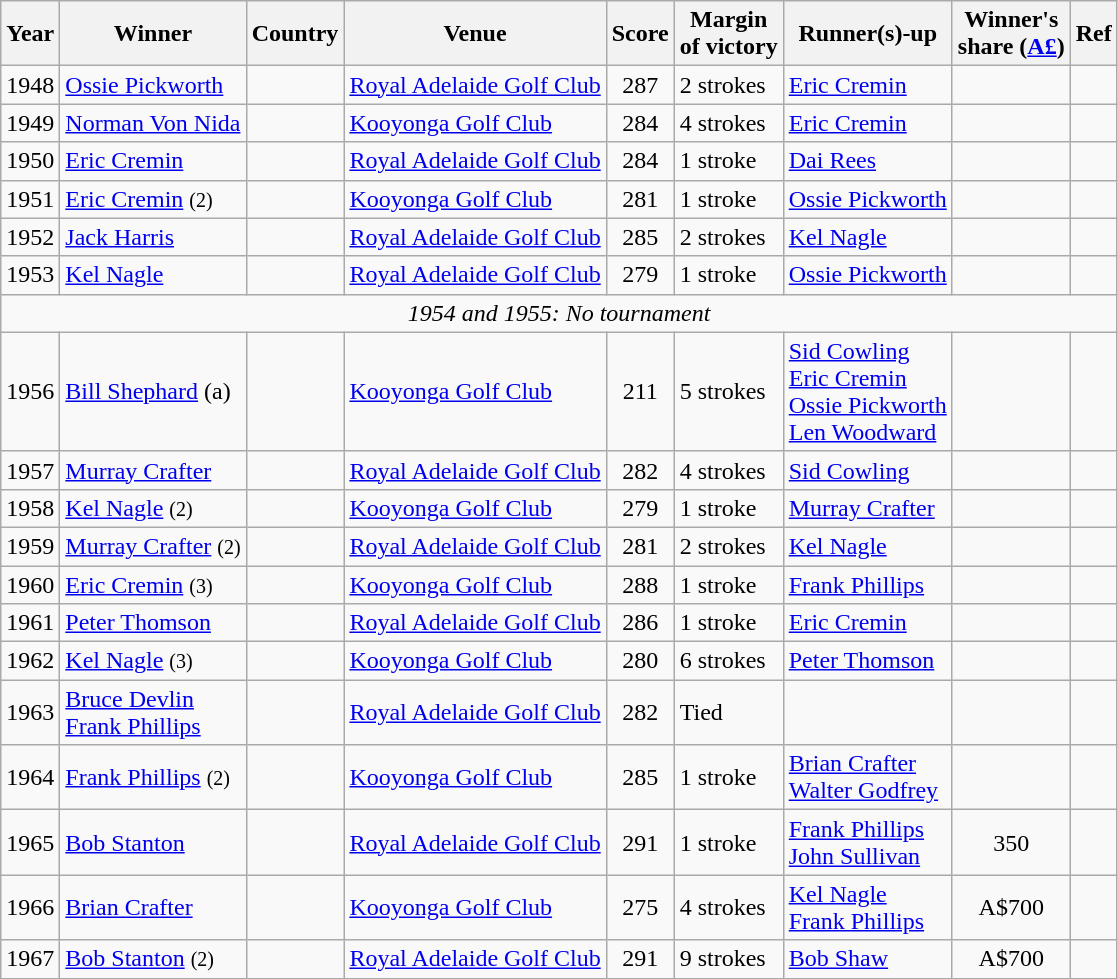<table class="wikitable">
<tr>
<th>Year</th>
<th>Winner</th>
<th>Country</th>
<th>Venue</th>
<th>Score</th>
<th>Margin<br>of victory</th>
<th>Runner(s)-up</th>
<th>Winner's<br>share (<a href='#'>A£</a>)</th>
<th>Ref</th>
</tr>
<tr>
<td>1948</td>
<td><a href='#'>Ossie Pickworth</a></td>
<td></td>
<td><a href='#'>Royal Adelaide Golf Club</a></td>
<td align=center>287</td>
<td>2 strokes</td>
<td> <a href='#'>Eric Cremin</a></td>
<td align=center></td>
<td></td>
</tr>
<tr>
<td>1949</td>
<td><a href='#'>Norman Von Nida</a></td>
<td></td>
<td><a href='#'>Kooyonga Golf Club</a></td>
<td align=center>284</td>
<td>4 strokes</td>
<td> <a href='#'>Eric Cremin</a></td>
<td align=center></td>
<td></td>
</tr>
<tr>
<td>1950</td>
<td><a href='#'>Eric Cremin</a></td>
<td></td>
<td><a href='#'>Royal Adelaide Golf Club</a></td>
<td align=center>284</td>
<td>1 stroke</td>
<td> <a href='#'>Dai Rees</a></td>
<td align=center></td>
<td></td>
</tr>
<tr>
<td>1951</td>
<td><a href='#'>Eric Cremin</a> <small>(2)</small></td>
<td></td>
<td><a href='#'>Kooyonga Golf Club</a></td>
<td align=center>281</td>
<td>1 stroke</td>
<td> <a href='#'>Ossie Pickworth</a></td>
<td align=center></td>
<td></td>
</tr>
<tr>
<td>1952</td>
<td><a href='#'>Jack Harris</a></td>
<td></td>
<td><a href='#'>Royal Adelaide Golf Club</a></td>
<td align=center>285</td>
<td>2 strokes</td>
<td> <a href='#'>Kel Nagle</a></td>
<td align=center></td>
<td></td>
</tr>
<tr>
<td>1953</td>
<td><a href='#'>Kel Nagle</a></td>
<td></td>
<td><a href='#'>Royal Adelaide Golf Club</a></td>
<td align=center>279</td>
<td>1 stroke</td>
<td> <a href='#'>Ossie Pickworth</a></td>
<td align=center></td>
<td></td>
</tr>
<tr>
<td align=center colspan=9><em>1954 and 1955: No tournament</em></td>
</tr>
<tr>
<td>1956</td>
<td><a href='#'>Bill Shephard</a> (a)</td>
<td></td>
<td><a href='#'>Kooyonga Golf Club</a></td>
<td align=center>211</td>
<td>5 strokes</td>
<td> <a href='#'>Sid Cowling</a><br> <a href='#'>Eric Cremin</a><br> <a href='#'>Ossie Pickworth</a><br> <a href='#'>Len Woodward</a></td>
<td align=center></td>
<td></td>
</tr>
<tr>
<td>1957</td>
<td><a href='#'>Murray Crafter</a></td>
<td></td>
<td><a href='#'>Royal Adelaide Golf Club</a></td>
<td align=center>282</td>
<td>4 strokes</td>
<td> <a href='#'>Sid Cowling</a></td>
<td align=center></td>
<td></td>
</tr>
<tr>
<td>1958</td>
<td><a href='#'>Kel Nagle</a> <small>(2)</small></td>
<td></td>
<td><a href='#'>Kooyonga Golf Club</a></td>
<td align=center>279</td>
<td>1 stroke</td>
<td> <a href='#'>Murray Crafter</a></td>
<td align=center></td>
<td></td>
</tr>
<tr>
<td>1959</td>
<td><a href='#'>Murray Crafter</a> <small>(2)</small></td>
<td></td>
<td><a href='#'>Royal Adelaide Golf Club</a></td>
<td align=center>281</td>
<td>2 strokes</td>
<td> <a href='#'>Kel Nagle</a></td>
<td align=center></td>
<td></td>
</tr>
<tr>
<td>1960</td>
<td><a href='#'>Eric Cremin</a> <small>(3)</small></td>
<td></td>
<td><a href='#'>Kooyonga Golf Club</a></td>
<td align=center>288</td>
<td>1 stroke</td>
<td> <a href='#'>Frank Phillips</a></td>
<td align=center></td>
<td></td>
</tr>
<tr>
<td>1961</td>
<td><a href='#'>Peter Thomson</a></td>
<td></td>
<td><a href='#'>Royal Adelaide Golf Club</a></td>
<td align=center>286</td>
<td>1 stroke</td>
<td> <a href='#'>Eric Cremin</a></td>
<td align=center></td>
<td></td>
</tr>
<tr>
<td>1962</td>
<td><a href='#'>Kel Nagle</a> <small>(3)</small></td>
<td></td>
<td><a href='#'>Kooyonga Golf Club</a></td>
<td align=center>280</td>
<td>6 strokes</td>
<td> <a href='#'>Peter Thomson</a></td>
<td align=center></td>
<td></td>
</tr>
<tr>
<td>1963</td>
<td><a href='#'>Bruce Devlin</a><br><a href='#'>Frank Phillips</a></td>
<td><br></td>
<td><a href='#'>Royal Adelaide Golf Club</a></td>
<td align=center>282</td>
<td>Tied</td>
<td></td>
<td align=center></td>
<td></td>
</tr>
<tr>
<td>1964</td>
<td><a href='#'>Frank Phillips</a> <small>(2)</small></td>
<td></td>
<td><a href='#'>Kooyonga Golf Club</a></td>
<td align=center>285</td>
<td>1 stroke</td>
<td> <a href='#'>Brian Crafter</a><br> <a href='#'>Walter Godfrey</a></td>
<td align=center></td>
<td></td>
</tr>
<tr>
<td>1965</td>
<td><a href='#'>Bob Stanton</a></td>
<td></td>
<td><a href='#'>Royal Adelaide Golf Club</a></td>
<td align=center>291</td>
<td>1 stroke</td>
<td> <a href='#'>Frank Phillips</a><br> <a href='#'>John Sullivan</a></td>
<td align=center>350</td>
<td></td>
</tr>
<tr>
<td>1966</td>
<td><a href='#'>Brian Crafter</a></td>
<td></td>
<td><a href='#'>Kooyonga Golf Club</a></td>
<td align=center>275</td>
<td>4 strokes</td>
<td> <a href='#'>Kel Nagle</a><br> <a href='#'>Frank Phillips</a></td>
<td align=center>A$700</td>
<td></td>
</tr>
<tr>
<td>1967</td>
<td><a href='#'>Bob Stanton</a> <small>(2)</small></td>
<td></td>
<td><a href='#'>Royal Adelaide Golf Club</a></td>
<td align=center>291</td>
<td>9 strokes</td>
<td> <a href='#'>Bob Shaw</a></td>
<td align=center>A$700</td>
<td></td>
</tr>
</table>
